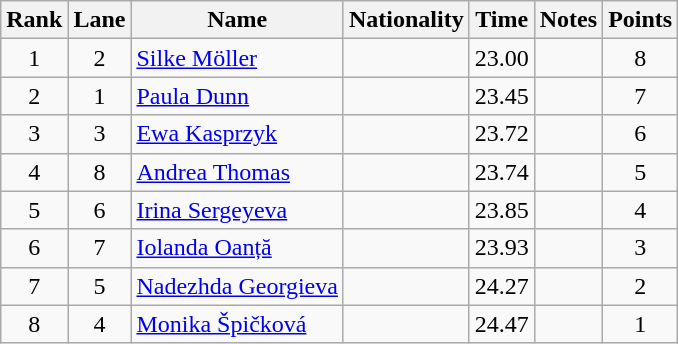<table class="wikitable sortable" style="text-align:center">
<tr>
<th>Rank</th>
<th>Lane</th>
<th>Name</th>
<th>Nationality</th>
<th>Time</th>
<th>Notes</th>
<th>Points</th>
</tr>
<tr>
<td>1</td>
<td>2</td>
<td align=left><a href='#'>Silke Möller</a></td>
<td align=left></td>
<td>23.00</td>
<td></td>
<td>8</td>
</tr>
<tr>
<td>2</td>
<td>1</td>
<td align=left><a href='#'>Paula Dunn</a></td>
<td align=left></td>
<td>23.45</td>
<td></td>
<td>7</td>
</tr>
<tr>
<td>3</td>
<td>3</td>
<td align=left><a href='#'>Ewa Kasprzyk</a></td>
<td align=left></td>
<td>23.72</td>
<td></td>
<td>6</td>
</tr>
<tr>
<td>4</td>
<td>8</td>
<td align=left><a href='#'>Andrea Thomas</a></td>
<td align=left></td>
<td>23.74</td>
<td></td>
<td>5</td>
</tr>
<tr>
<td>5</td>
<td>6</td>
<td align=left><a href='#'>Irina Sergeyeva</a></td>
<td align=left></td>
<td>23.85</td>
<td></td>
<td>4</td>
</tr>
<tr>
<td>6</td>
<td>7</td>
<td align=left><a href='#'>Iolanda Oanță</a></td>
<td align=left></td>
<td>23.93</td>
<td></td>
<td>3</td>
</tr>
<tr>
<td>7</td>
<td>5</td>
<td align=left><a href='#'>Nadezhda Georgieva</a></td>
<td align=left></td>
<td>24.27</td>
<td></td>
<td>2</td>
</tr>
<tr>
<td>8</td>
<td>4</td>
<td align=left><a href='#'>Monika Špičková</a></td>
<td align=left></td>
<td>24.47</td>
<td></td>
<td>1</td>
</tr>
</table>
